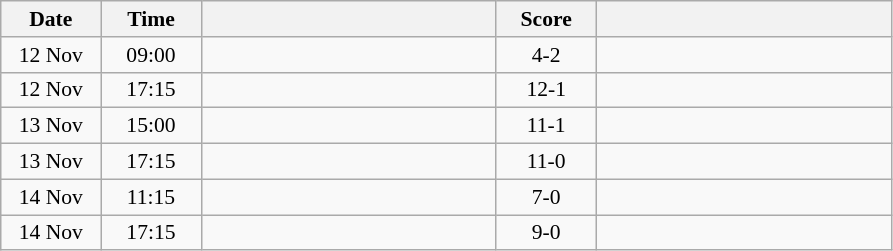<table class="wikitable" style="text-align: center; font-size:90% ">
<tr>
<th width="60">Date</th>
<th width="60">Time</th>
<th align="right" width="190"></th>
<th width="60">Score</th>
<th align="left" width="190"></th>
</tr>
<tr>
<td>12 Nov</td>
<td>09:00</td>
<td align=right></td>
<td align=center>4-2</td>
<td align=left></td>
</tr>
<tr>
<td>12 Nov</td>
<td>17:15</td>
<td align=right></td>
<td align=center>12-1</td>
<td align=left></td>
</tr>
<tr>
<td>13 Nov</td>
<td>15:00</td>
<td align=right></td>
<td align=center>11-1</td>
<td align=left></td>
</tr>
<tr>
<td>13 Nov</td>
<td>17:15</td>
<td align=right></td>
<td align=center>11-0</td>
<td align=left></td>
</tr>
<tr>
<td>14 Nov</td>
<td>11:15</td>
<td align=right></td>
<td align=center>7-0</td>
<td align=left></td>
</tr>
<tr>
<td>14 Nov</td>
<td>17:15</td>
<td align=right></td>
<td align=center>9-0</td>
<td align=left></td>
</tr>
</table>
